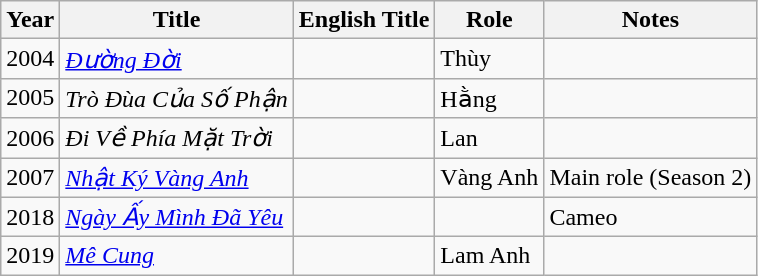<table class="wikitable">
<tr>
<th>Year</th>
<th>Title</th>
<th>English Title</th>
<th>Role</th>
<th>Notes</th>
</tr>
<tr>
<td>2004</td>
<td><em><a href='#'>Đường Đời</a></em></td>
<td></td>
<td>Thùy</td>
<td></td>
</tr>
<tr>
<td>2005</td>
<td><em>Trò Đùa Của Số Phận</em></td>
<td></td>
<td>Hằng</td>
<td></td>
</tr>
<tr>
<td>2006</td>
<td><em>Đi Về Phía Mặt Trời</em></td>
<td></td>
<td>Lan</td>
<td></td>
</tr>
<tr>
<td>2007</td>
<td><em><a href='#'>Nhật Ký Vàng Anh</a></em></td>
<td></td>
<td>Vàng Anh</td>
<td>Main role (Season 2)</td>
</tr>
<tr>
<td>2018</td>
<td><em><a href='#'>Ngày Ấy Mình Đã Yêu</a></em></td>
<td></td>
<td></td>
<td>Cameo</td>
</tr>
<tr>
<td>2019</td>
<td><em><a href='#'>Mê Cung</a></em></td>
<td></td>
<td>Lam Anh</td>
<td></td>
</tr>
</table>
